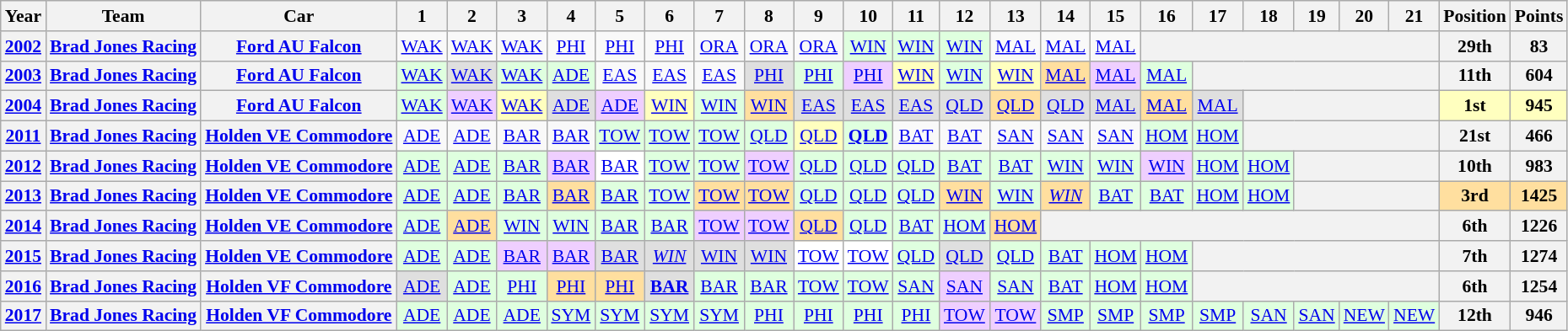<table class="wikitable" style="text-align:center; font-size:90%">
<tr>
<th>Year</th>
<th>Team</th>
<th>Car</th>
<th>1</th>
<th>2</th>
<th>3</th>
<th>4</th>
<th>5</th>
<th>6</th>
<th>7</th>
<th>8</th>
<th>9</th>
<th>10</th>
<th>11</th>
<th>12</th>
<th>13</th>
<th>14</th>
<th>15</th>
<th>16</th>
<th>17</th>
<th>18</th>
<th>19</th>
<th>20</th>
<th>21</th>
<th>Position</th>
<th>Points</th>
</tr>
<tr>
<th><a href='#'>2002</a></th>
<th><a href='#'>Brad Jones Racing</a></th>
<th><a href='#'>Ford AU Falcon</a></th>
<td><a href='#'>WAK</a></td>
<td><a href='#'>WAK</a></td>
<td><a href='#'>WAK</a></td>
<td><a href='#'>PHI</a></td>
<td><a href='#'>PHI</a></td>
<td><a href='#'>PHI</a></td>
<td><a href='#'>ORA</a></td>
<td><a href='#'>ORA</a></td>
<td><a href='#'>ORA</a></td>
<td style="background: #dfffdf"><a href='#'>WIN</a><br></td>
<td style="background: #dfffdf"><a href='#'>WIN</a><br></td>
<td style="background: #dfffdf"><a href='#'>WIN</a><br></td>
<td><a href='#'>MAL</a></td>
<td><a href='#'>MAL</a></td>
<td><a href='#'>MAL</a></td>
<th colspan=6></th>
<th>29th</th>
<th>83</th>
</tr>
<tr>
<th><a href='#'>2003</a></th>
<th><a href='#'>Brad Jones Racing</a></th>
<th><a href='#'>Ford AU Falcon</a></th>
<td style=background:#dfffdf><a href='#'>WAK</a><br></td>
<td style=background:#dfdfdf><a href='#'>WAK</a><br></td>
<td style=background:#dfffdf><a href='#'>WAK</a><br></td>
<td style=background:#dfffdf><a href='#'>ADE</a><br></td>
<td><a href='#'>EAS</a><br></td>
<td><a href='#'>EAS</a><br></td>
<td><a href='#'>EAS</a><br></td>
<td style=background:#dfdfdf><a href='#'>PHI</a><br></td>
<td style=background:#dfffdf><a href='#'>PHI</a><br></td>
<td style=background:#efcfff><a href='#'>PHI</a><br></td>
<td style=background:#ffffbf><a href='#'>WIN</a><br></td>
<td style=background:#dfffdf><a href='#'>WIN</a><br></td>
<td style=background:#ffffbf><a href='#'>WIN</a><br></td>
<td style=background:#ffdf9f><a href='#'>MAL</a><br></td>
<td style=background:#efcfff><a href='#'>MAL</a><br></td>
<td style=background:#dfffdf><a href='#'>MAL</a><br></td>
<th colspan=5></th>
<th>11th</th>
<th>604</th>
</tr>
<tr>
<th><a href='#'>2004</a></th>
<th><a href='#'>Brad Jones Racing</a></th>
<th><a href='#'>Ford AU Falcon</a></th>
<td style=background:#dfffdf><a href='#'>WAK</a><br></td>
<td style=background:#efcfff><a href='#'>WAK</a><br></td>
<td style=background:#ffffbf><a href='#'>WAK</a><br></td>
<td style=background:#dfdfdf><a href='#'>ADE</a><br></td>
<td style=background:#efcfff><a href='#'>ADE</a><br></td>
<td style=background:#ffffbf><a href='#'>WIN</a><br></td>
<td style=background:#dfffdf><a href='#'>WIN</a><br></td>
<td style=background:#ffdf9f><a href='#'>WIN</a><br></td>
<td style=background:#dfdfdf><a href='#'>EAS</a><br></td>
<td style=background:#dfdfdf><a href='#'>EAS</a><br></td>
<td style=background:#dfdfdf><a href='#'>EAS</a><br></td>
<td style=background:#dfdfdf><a href='#'>QLD</a><br></td>
<td style=background:#ffdf9f><a href='#'>QLD</a><br></td>
<td style=background:#dfdfdf><a href='#'>QLD</a><br></td>
<td style=background:#dfdfdf><a href='#'>MAL</a><br></td>
<td style=background:#ffdf9f><a href='#'>MAL</a><br></td>
<td style=background:#dfdfdf><a href='#'>MAL</a><br></td>
<th colspan=4></th>
<td style=background:#ffffbf><strong>1st</strong></td>
<td style=background:#ffffbf><strong>945</strong></td>
</tr>
<tr>
<th><a href='#'>2011</a></th>
<th><a href='#'>Brad Jones Racing</a></th>
<th><a href='#'>Holden VE Commodore</a></th>
<td><a href='#'>ADE</a></td>
<td><a href='#'>ADE</a></td>
<td><a href='#'>BAR</a></td>
<td><a href='#'>BAR</a></td>
<td style=background:#dfffdf><a href='#'>TOW</a><br></td>
<td style=background:#dfffdf><a href='#'>TOW</a><br></td>
<td style=background:#dfffdf><a href='#'>TOW</a><br></td>
<td style=background:#dfffdf><a href='#'>QLD</a><br></td>
<td style=background:#ffffbf><a href='#'>QLD</a><br></td>
<td style=background:#dfffdf><strong><a href='#'>QLD</a><br></strong></td>
<td><a href='#'>BAT</a></td>
<td><a href='#'>BAT</a></td>
<td><a href='#'>SAN</a></td>
<td><a href='#'>SAN</a></td>
<td><a href='#'>SAN</a></td>
<td style=background:#dfffdf><a href='#'>HOM</a><br></td>
<td style=background:#dfffdf><a href='#'>HOM</a><br></td>
<th colspan=4></th>
<th>21st</th>
<th>466</th>
</tr>
<tr>
<th><a href='#'>2012</a></th>
<th><a href='#'>Brad Jones Racing</a></th>
<th><a href='#'>Holden VE Commodore</a></th>
<td style=background:#dfffdf><a href='#'>ADE</a><br></td>
<td style=background:#dfffdf><a href='#'>ADE</a><br></td>
<td style=background:#dfffdf><a href='#'>BAR</a><br></td>
<td style=background:#efcfff><a href='#'>BAR</a><br></td>
<td style=background:#ffffff><a href='#'>BAR</a><br></td>
<td style=background:#dfffdf><a href='#'>TOW</a><br></td>
<td style=background:#dfffdf><a href='#'>TOW</a><br></td>
<td style=background:#efcfff><a href='#'>TOW</a><br></td>
<td style=background:#dfffdf><a href='#'>QLD</a><br></td>
<td style=background:#dfffdf><a href='#'>QLD</a><br></td>
<td style=background:#dfffdf><a href='#'>QLD</a><br></td>
<td style=background:#dfffdf><a href='#'>BAT</a><br></td>
<td style=background:#dfffdf><a href='#'>BAT</a><br></td>
<td style=background:#dfffdf><a href='#'>WIN</a><br></td>
<td style=background:#dfffdf><a href='#'>WIN</a><br></td>
<td style=background:#efcfff><a href='#'>WIN</a><br></td>
<td style=background:#dfffdf><a href='#'>HOM</a><br></td>
<td style=background:#dfffdf><a href='#'>HOM</a><br></td>
<th colspan=3></th>
<th>10th</th>
<th>983</th>
</tr>
<tr>
<th><a href='#'>2013</a></th>
<th><a href='#'>Brad Jones Racing</a></th>
<th><a href='#'>Holden VE Commodore</a></th>
<td style=background:#dfffdf><a href='#'>ADE</a><br></td>
<td style=background:#dfffdf><a href='#'>ADE</a><br></td>
<td style=background:#dfffdf><a href='#'>BAR</a><br></td>
<td style=background:#ffdf9f><a href='#'>BAR</a><br></td>
<td style=background:#dfffdf><a href='#'>BAR</a><br></td>
<td style=background:#dfffdf><a href='#'>TOW</a><br></td>
<td style=background:#ffdf9f><a href='#'>TOW</a><br></td>
<td style=background:#ffdf9f><a href='#'>TOW</a><br></td>
<td style=background:#dfffdf><a href='#'>QLD</a><br></td>
<td style=background:#dfffdf><a href='#'>QLD</a><br></td>
<td style=background:#dfffdf><a href='#'>QLD</a><br></td>
<td style=background:#ffdf9f><a href='#'>WIN</a><br></td>
<td style=background:#dfffdf><a href='#'>WIN</a><br></td>
<td style=background:#ffdf9f><em><a href='#'>WIN</a><br></em></td>
<td style=background:#dfffdf><a href='#'>BAT</a><br></td>
<td style=background:#dfffdf><a href='#'>BAT</a><br></td>
<td style=background:#dfffdf><a href='#'>HOM</a><br></td>
<td style=background:#dfffdf><a href='#'>HOM</a><br></td>
<th colspan=3></th>
<td style=background:#ffdf9f><strong>3rd</strong></td>
<td style=background:#ffdf9f><strong>1425</strong></td>
</tr>
<tr>
<th><a href='#'>2014</a></th>
<th><a href='#'>Brad Jones Racing</a></th>
<th><a href='#'>Holden VE Commodore</a></th>
<td style=background:#dfffdf><a href='#'>ADE</a><br></td>
<td style=background:#ffdf9f><a href='#'>ADE</a><br></td>
<td style=background:#dfffdf><a href='#'>WIN</a><br></td>
<td style=background:#dfffdf><a href='#'>WIN</a><br></td>
<td style=background:#dfffdf><a href='#'>BAR</a><br></td>
<td style=background:#dfffdf><a href='#'>BAR</a><br></td>
<td style=background:#efcfff><a href='#'>TOW</a><br></td>
<td style=background:#efcfff><a href='#'>TOW</a><br></td>
<td style=background:#ffdf9f><a href='#'>QLD</a><br></td>
<td style=background:#dfffdf><a href='#'>QLD</a><br></td>
<td style=background:#dfffdf><a href='#'>BAT</a><br></td>
<td style=background:#dfffdf><a href='#'>HOM</a><br></td>
<td style=background:#ffdf9f><a href='#'>HOM</a><br></td>
<th colspan=8></th>
<th>6th</th>
<th>1226</th>
</tr>
<tr>
<th><a href='#'>2015</a></th>
<th><a href='#'>Brad Jones Racing</a></th>
<th><a href='#'>Holden VE Commodore</a></th>
<td style=background:#dfffdf><a href='#'>ADE</a><br></td>
<td style=background:#dfffdf><a href='#'>ADE</a><br></td>
<td style=background:#efcfff><a href='#'>BAR</a><br></td>
<td style=background:#efcfff><a href='#'>BAR</a><br></td>
<td style=background:#dfdfdf><a href='#'>BAR</a><br></td>
<td style=background:#dfdfdf><em><a href='#'>WIN</a><br></em></td>
<td style=background:#dfdfdf><a href='#'>WIN</a><br></td>
<td style=background:#dfdfdf><a href='#'>WIN</a><br></td>
<td style=background:#ffffff><a href='#'>TOW</a><br></td>
<td style=background:#ffffff><a href='#'>TOW</a><br></td>
<td style=background:#dfffdf><a href='#'>QLD</a><br></td>
<td style=background:#dfdfdf><a href='#'>QLD</a><br></td>
<td style=background:#dfffdf><a href='#'>QLD</a><br></td>
<td style=background:#dfffdf><a href='#'>BAT</a><br></td>
<td style=background:#dfffdf><a href='#'>HOM</a><br></td>
<td style=background:#dfffdf><a href='#'>HOM</a><br></td>
<th colspan=5></th>
<th>7th</th>
<th>1274</th>
</tr>
<tr>
<th><a href='#'>2016</a></th>
<th><a href='#'>Brad Jones Racing</a></th>
<th><a href='#'>Holden VF Commodore</a></th>
<td style=background:#dfdfdf><a href='#'>ADE</a><br></td>
<td style=background:#dfffdf><a href='#'>ADE</a><br></td>
<td style=background:#dfffdf><a href='#'>PHI</a><br></td>
<td style=background:#ffdf9f><a href='#'>PHI</a><br></td>
<td style=background:#ffdf9f><a href='#'>PHI</a><br></td>
<td style=background:#dfdfdf><strong><a href='#'>BAR</a><br></strong></td>
<td style=background:#dfffdf><a href='#'>BAR</a><br></td>
<td style=background:#dfffdf><a href='#'>BAR</a><br></td>
<td style=background:#dfffdf><a href='#'>TOW</a><br></td>
<td style=background:#dfffdf><a href='#'>TOW</a><br></td>
<td style=background:#dfffdf><a href='#'>SAN</a><br></td>
<td style=background:#efcfff><a href='#'>SAN</a><br></td>
<td style=background:#dfffdf><a href='#'>SAN</a><br></td>
<td style=background:#dfffdf><a href='#'>BAT</a><br></td>
<td style=background:#dfffdf><a href='#'>HOM</a><br></td>
<td style=background:#dfffdf><a href='#'>HOM</a><br></td>
<th colspan=5></th>
<th>6th</th>
<th>1254</th>
</tr>
<tr>
<th><a href='#'>2017</a></th>
<th><a href='#'>Brad Jones Racing</a></th>
<th><a href='#'>Holden VF Commodore</a></th>
<td style=background:#dfffdf><a href='#'>ADE</a><br></td>
<td style=background:#dfffdf><a href='#'>ADE</a><br></td>
<td style=background:#dfffdf><a href='#'>ADE</a><br></td>
<td style=background:#dfffdf><a href='#'>SYM</a><br></td>
<td style=background:#dfffdf><a href='#'>SYM</a><br></td>
<td style=background:#dfffdf><a href='#'>SYM</a><br></td>
<td style=background:#dfffdf><a href='#'>SYM</a><br></td>
<td style=background:#dfffdf><a href='#'>PHI</a><br></td>
<td style=background:#dfffdf><a href='#'>PHI</a><br></td>
<td style=background:#dfffdf><a href='#'>PHI</a><br></td>
<td style=background:#dfffdf><a href='#'>PHI</a><br></td>
<td style=background:#efcfff><a href='#'>TOW</a><br></td>
<td style=background:#efcfff><a href='#'>TOW</a><br></td>
<td style=background:#dfffdf><a href='#'>SMP</a><br></td>
<td style=background:#dfffdf><a href='#'>SMP</a><br></td>
<td style=background:#dfffdf><a href='#'>SMP</a><br></td>
<td style=background:#dfffdf><a href='#'>SMP</a><br></td>
<td style=background:#dfffdf><a href='#'>SAN</a><br></td>
<td style=background:#dfffdf><a href='#'>SAN</a><br></td>
<td style=background:#dfffdf><a href='#'>NEW</a><br></td>
<td style=background:#dfffdf><a href='#'>NEW</a><br></td>
<th>12th</th>
<th>946</th>
</tr>
</table>
